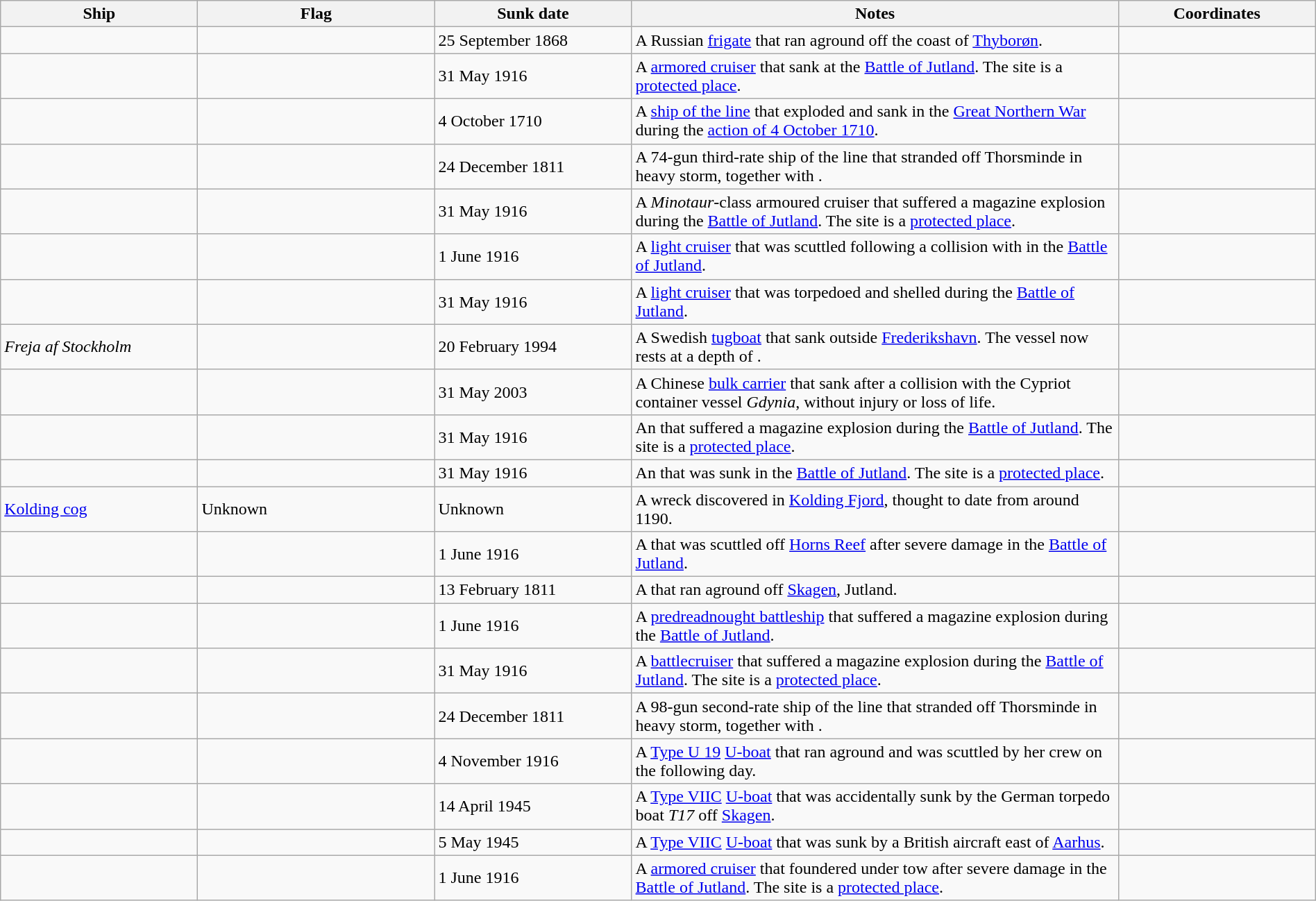<table class=wikitable | style = "width:100%">
<tr>
<th style="width:15%">Ship</th>
<th style="width:18%">Flag</th>
<th style="width:15%">Sunk date</th>
<th style="width:37%">Notes</th>
<th style="width:15%">Coordinates</th>
</tr>
<tr>
<td></td>
<td></td>
<td>25 September 1868</td>
<td>A Russian <a href='#'>frigate</a> that ran aground off the coast of <a href='#'>Thyborøn</a>.</td>
<td></td>
</tr>
<tr>
<td></td>
<td></td>
<td>31 May 1916</td>
<td>A  <a href='#'>armored cruiser</a> that sank at the <a href='#'>Battle of Jutland</a>. The site is a <a href='#'>protected place</a>.</td>
<td></td>
</tr>
<tr>
<td></td>
<td></td>
<td>4 October 1710</td>
<td>A <a href='#'>ship of the line</a> that exploded and sank in the <a href='#'>Great Northern War</a> during the <a href='#'>action of 4 October 1710</a>.</td>
<td></td>
</tr>
<tr>
<td></td>
<td></td>
<td>24 December 1811</td>
<td>A 74-gun third-rate ship of the line that stranded off Thorsminde in heavy storm, together with .</td>
<td></td>
</tr>
<tr>
<td></td>
<td></td>
<td>31 May 1916</td>
<td>A <em>Minotaur</em>-class armoured cruiser that suffered a magazine explosion during the <a href='#'>Battle of Jutland</a>. The site is a <a href='#'>protected place</a>.</td>
<td></td>
</tr>
<tr>
<td></td>
<td></td>
<td>1 June 1916</td>
<td>A  <a href='#'>light cruiser</a> that was scuttled following a collision with  in the <a href='#'>Battle of Jutland</a>.</td>
<td></td>
</tr>
<tr>
<td></td>
<td></td>
<td>31 May 1916</td>
<td>A  <a href='#'>light cruiser</a> that was torpedoed and shelled during the <a href='#'>Battle of Jutland</a>.</td>
<td></td>
</tr>
<tr>
<td><em>Freja af Stockholm</em></td>
<td></td>
<td>20 February 1994</td>
<td>A Swedish <a href='#'>tugboat</a> that sank outside <a href='#'>Frederikshavn</a>. The vessel now rests at a depth of .</td>
<td></td>
</tr>
<tr>
<td></td>
<td></td>
<td>31 May 2003</td>
<td>A Chinese <a href='#'>bulk carrier</a> that sank after a collision with the Cypriot container vessel <em>Gdynia</em>, without injury or loss of life.</td>
<td></td>
</tr>
<tr>
<td></td>
<td></td>
<td>31 May 1916</td>
<td>An  that suffered a magazine explosion during the <a href='#'>Battle of Jutland</a>. The site is a <a href='#'>protected place</a>.</td>
<td></td>
</tr>
<tr>
<td></td>
<td></td>
<td>31 May 1916</td>
<td>An  that was sunk in the <a href='#'>Battle of Jutland</a>. The site is a <a href='#'>protected place</a>.</td>
<td></td>
</tr>
<tr>
<td><a href='#'>Kolding cog</a></td>
<td>Unknown</td>
<td>Unknown</td>
<td>A wreck discovered in <a href='#'>Kolding Fjord</a>, thought to date from around 1190.</td>
<td></td>
</tr>
<tr>
<td></td>
<td></td>
<td>1 June 1916</td>
<td>A  that was scuttled off <a href='#'>Horns Reef</a> after severe damage in the <a href='#'>Battle of Jutland</a>.</td>
<td></td>
</tr>
<tr>
<td></td>
<td></td>
<td>13 February 1811</td>
<td>A  that ran aground off <a href='#'>Skagen</a>, Jutland.</td>
<td></td>
</tr>
<tr>
<td></td>
<td></td>
<td>1 June 1916</td>
<td>A  <a href='#'>predreadnought battleship</a> that suffered a magazine explosion during the <a href='#'>Battle of Jutland</a>.</td>
<td></td>
</tr>
<tr>
<td></td>
<td></td>
<td>31 May 1916</td>
<td>A <a href='#'>battlecruiser</a> that suffered a magazine explosion during the <a href='#'>Battle of Jutland</a>. The site is a <a href='#'>protected place</a>.</td>
<td></td>
</tr>
<tr>
<td></td>
<td></td>
<td>24 December 1811</td>
<td>A 98-gun second-rate ship of the line that stranded off Thorsminde in heavy storm, together with .</td>
<td></td>
</tr>
<tr>
<td></td>
<td></td>
<td>4 November 1916</td>
<td>A <a href='#'>Type U 19</a> <a href='#'>U-boat</a> that ran aground and was scuttled by her crew on the following day.</td>
<td></td>
</tr>
<tr>
<td></td>
<td></td>
<td>14 April 1945</td>
<td>A <a href='#'>Type VIIC</a> <a href='#'>U-boat</a> that was accidentally sunk by the German torpedo boat <em>T17</em> off <a href='#'>Skagen</a>.</td>
<td></td>
</tr>
<tr>
<td></td>
<td></td>
<td>5 May 1945</td>
<td>A <a href='#'>Type VIIC</a> <a href='#'>U-boat</a> that was sunk by a British aircraft east of <a href='#'>Aarhus</a>.</td>
<td></td>
</tr>
<tr>
<td></td>
<td></td>
<td>1 June 1916</td>
<td>A  <a href='#'>armored cruiser</a> that foundered under tow after severe damage in the <a href='#'>Battle of Jutland</a>. The site is a <a href='#'>protected place</a>.</td>
<td></td>
</tr>
</table>
